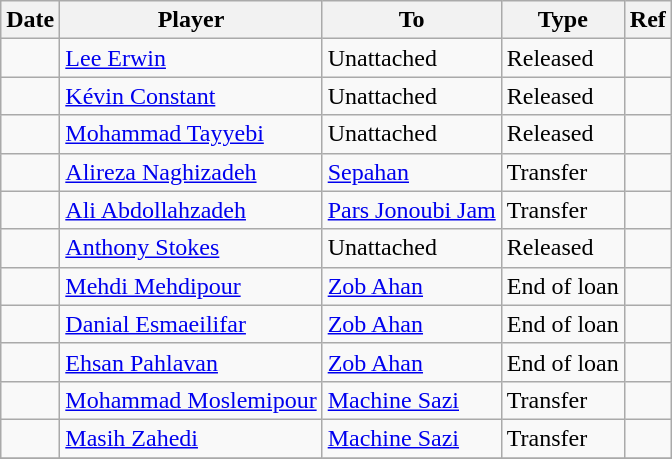<table class="wikitable">
<tr>
<th><strong>Date</strong></th>
<th><strong>Player</strong></th>
<th><strong>To</strong></th>
<th><strong>Type</strong></th>
<th><strong>Ref</strong></th>
</tr>
<tr>
<td></td>
<td> <a href='#'>Lee Erwin</a></td>
<td>Unattached</td>
<td>Released</td>
<td></td>
</tr>
<tr>
<td></td>
<td> <a href='#'>Kévin Constant</a></td>
<td>Unattached</td>
<td>Released</td>
<td></td>
</tr>
<tr>
<td></td>
<td> <a href='#'>Mohammad Tayyebi</a></td>
<td>Unattached</td>
<td>Released</td>
<td></td>
</tr>
<tr>
<td></td>
<td> <a href='#'>Alireza Naghizadeh</a></td>
<td> <a href='#'>Sepahan</a></td>
<td>Transfer</td>
<td></td>
</tr>
<tr>
<td></td>
<td> <a href='#'>Ali Abdollahzadeh</a></td>
<td> <a href='#'>Pars Jonoubi Jam</a></td>
<td>Transfer</td>
<td></td>
</tr>
<tr>
<td></td>
<td> <a href='#'>Anthony Stokes</a></td>
<td>Unattached</td>
<td>Released</td>
<td></td>
</tr>
<tr>
<td></td>
<td> <a href='#'>Mehdi Mehdipour</a></td>
<td> <a href='#'>Zob Ahan</a></td>
<td>End of loan</td>
<td></td>
</tr>
<tr>
<td></td>
<td> <a href='#'>Danial Esmaeilifar</a></td>
<td> <a href='#'>Zob Ahan</a></td>
<td>End of loan</td>
<td></td>
</tr>
<tr>
<td></td>
<td> <a href='#'>Ehsan Pahlavan</a></td>
<td> <a href='#'>Zob Ahan</a></td>
<td>End of loan</td>
<td></td>
</tr>
<tr>
<td></td>
<td> <a href='#'>Mohammad Moslemipour</a></td>
<td> <a href='#'>Machine Sazi</a></td>
<td>Transfer</td>
<td></td>
</tr>
<tr>
<td></td>
<td> <a href='#'>Masih Zahedi</a></td>
<td> <a href='#'>Machine Sazi</a></td>
<td>Transfer</td>
<td></td>
</tr>
<tr>
</tr>
</table>
